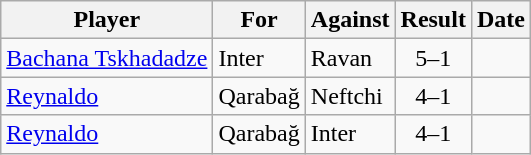<table class="wikitable sortable">
<tr>
<th>Player</th>
<th>For</th>
<th>Against</th>
<th style="text-align:center">Result</th>
<th>Date</th>
</tr>
<tr>
<td> <a href='#'>Bachana Tskhadadze</a></td>
<td>Inter</td>
<td>Ravan</td>
<td style="text-align:center;">5–1</td>
<td></td>
</tr>
<tr>
<td> <a href='#'>Reynaldo</a></td>
<td>Qarabağ</td>
<td>Neftchi</td>
<td style="text-align:center;">4–1</td>
<td></td>
</tr>
<tr>
<td> <a href='#'>Reynaldo</a></td>
<td>Qarabağ</td>
<td>Inter</td>
<td style="text-align:center;">4–1</td>
<td></td>
</tr>
</table>
